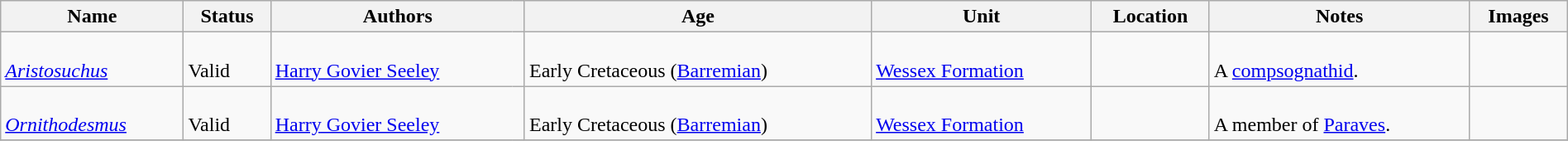<table class="wikitable sortable" align="center" width="100%">
<tr>
<th>Name</th>
<th>Status</th>
<th colspan="2">Authors</th>
<th>Age</th>
<th>Unit</th>
<th>Location</th>
<th>Notes</th>
<th>Images</th>
</tr>
<tr>
<td><br><em><a href='#'>Aristosuchus</a></em></td>
<td><br>Valid</td>
<td style="border-right:0px" valign="top"><br><a href='#'>Harry Govier Seeley</a></td>
<td style="border-left:0px" valign="top"></td>
<td><br>Early Cretaceous (<a href='#'>Barremian</a>)</td>
<td><br><a href='#'>Wessex Formation</a></td>
<td><br></td>
<td><br>A <a href='#'>compsognathid</a>.</td>
<td></td>
</tr>
<tr>
<td><br><em><a href='#'>Ornithodesmus</a></em></td>
<td><br>Valid</td>
<td style="border-right:0px" valign="top"><br><a href='#'>Harry Govier Seeley</a></td>
<td style="border-left:0px" valign="top"></td>
<td><br>Early Cretaceous (<a href='#'>Barremian</a>)</td>
<td><br><a href='#'>Wessex Formation</a></td>
<td><br></td>
<td><br>A member of <a href='#'>Paraves</a>.</td>
<td></td>
</tr>
<tr>
</tr>
</table>
